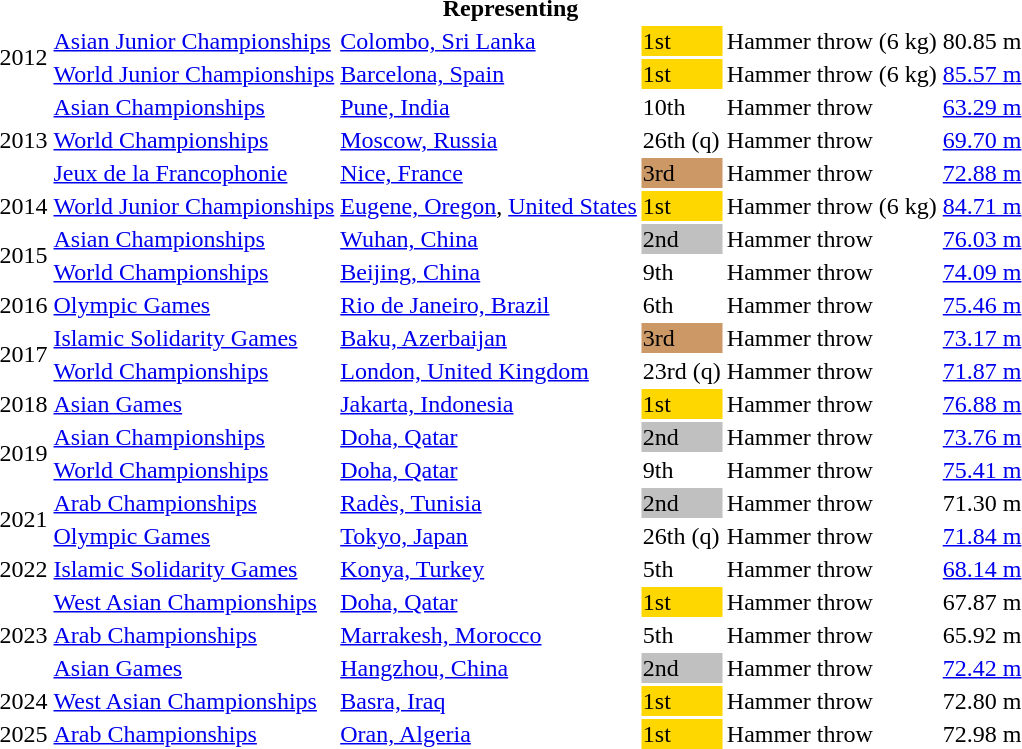<table>
<tr>
<th colspan="6">Representing </th>
</tr>
<tr>
<td rowspan=2>2012</td>
<td><a href='#'>Asian Junior Championships</a></td>
<td><a href='#'>Colombo, Sri Lanka</a></td>
<td bgcolor=gold>1st</td>
<td>Hammer throw (6 kg)</td>
<td>80.85 m</td>
</tr>
<tr>
<td><a href='#'>World Junior Championships</a></td>
<td><a href='#'>Barcelona, Spain</a></td>
<td bgcolor=gold>1st</td>
<td>Hammer throw (6 kg)</td>
<td><a href='#'>85.57 m</a></td>
</tr>
<tr>
<td rowspan=3>2013</td>
<td><a href='#'>Asian Championships</a></td>
<td><a href='#'>Pune, India</a></td>
<td>10th</td>
<td>Hammer throw</td>
<td><a href='#'>63.29 m</a></td>
</tr>
<tr>
<td><a href='#'>World Championships</a></td>
<td><a href='#'>Moscow, Russia</a></td>
<td>26th (q)</td>
<td>Hammer throw</td>
<td><a href='#'>69.70 m</a></td>
</tr>
<tr>
<td><a href='#'>Jeux de la Francophonie</a></td>
<td><a href='#'>Nice, France</a></td>
<td bgcolor=cc9966>3rd</td>
<td>Hammer throw</td>
<td><a href='#'>72.88 m</a></td>
</tr>
<tr>
<td>2014</td>
<td><a href='#'>World Junior Championships</a></td>
<td><a href='#'>Eugene, Oregon</a>, <a href='#'>United States</a></td>
<td bgcolor=gold>1st</td>
<td>Hammer throw (6 kg)</td>
<td><a href='#'>84.71 m</a></td>
</tr>
<tr>
<td rowspan=2>2015</td>
<td><a href='#'>Asian Championships</a></td>
<td><a href='#'>Wuhan, China</a></td>
<td bgcolor=silver>2nd</td>
<td>Hammer throw</td>
<td><a href='#'>76.03 m</a></td>
</tr>
<tr>
<td><a href='#'>World Championships</a></td>
<td><a href='#'>Beijing, China</a></td>
<td>9th</td>
<td>Hammer throw</td>
<td><a href='#'>74.09 m</a></td>
</tr>
<tr>
<td>2016</td>
<td><a href='#'>Olympic Games</a></td>
<td><a href='#'>Rio de Janeiro, Brazil</a></td>
<td>6th</td>
<td>Hammer throw</td>
<td><a href='#'>75.46 m</a></td>
</tr>
<tr>
<td rowspan=2>2017</td>
<td><a href='#'>Islamic Solidarity Games</a></td>
<td><a href='#'>Baku, Azerbaijan</a></td>
<td bgcolor=cc9966>3rd</td>
<td>Hammer throw</td>
<td><a href='#'>73.17 m</a></td>
</tr>
<tr>
<td><a href='#'>World Championships</a></td>
<td><a href='#'>London, United Kingdom</a></td>
<td>23rd (q)</td>
<td>Hammer throw</td>
<td><a href='#'>71.87 m</a></td>
</tr>
<tr>
<td>2018</td>
<td><a href='#'>Asian Games</a></td>
<td><a href='#'>Jakarta, Indonesia</a></td>
<td bgcolor=gold>1st</td>
<td>Hammer throw</td>
<td><a href='#'>76.88 m</a></td>
</tr>
<tr>
<td rowspan=2>2019</td>
<td><a href='#'>Asian Championships</a></td>
<td><a href='#'>Doha, Qatar</a></td>
<td bgcolor=silver>2nd</td>
<td>Hammer throw</td>
<td><a href='#'>73.76 m</a></td>
</tr>
<tr>
<td><a href='#'>World Championships</a></td>
<td><a href='#'>Doha, Qatar</a></td>
<td>9th</td>
<td>Hammer throw</td>
<td><a href='#'>75.41 m</a></td>
</tr>
<tr>
<td rowspan=2>2021</td>
<td><a href='#'>Arab Championships</a></td>
<td><a href='#'>Radès, Tunisia</a></td>
<td bgcolor=silver>2nd</td>
<td>Hammer throw</td>
<td>71.30 m</td>
</tr>
<tr>
<td><a href='#'>Olympic Games</a></td>
<td><a href='#'>Tokyo, Japan</a></td>
<td>26th (q)</td>
<td>Hammer throw</td>
<td><a href='#'>71.84 m</a></td>
</tr>
<tr>
<td>2022</td>
<td><a href='#'>Islamic Solidarity Games</a></td>
<td><a href='#'>Konya, Turkey</a></td>
<td>5th</td>
<td>Hammer throw</td>
<td><a href='#'>68.14 m</a></td>
</tr>
<tr>
<td rowspan=3>2023</td>
<td><a href='#'>West Asian Championships</a></td>
<td><a href='#'>Doha, Qatar</a></td>
<td bgcolor=gold>1st</td>
<td>Hammer throw</td>
<td>67.87 m</td>
</tr>
<tr>
<td><a href='#'>Arab Championships</a></td>
<td><a href='#'>Marrakesh, Morocco</a></td>
<td>5th</td>
<td>Hammer throw</td>
<td>65.92 m</td>
</tr>
<tr>
<td><a href='#'>Asian Games</a></td>
<td><a href='#'>Hangzhou, China</a></td>
<td bgcolor=silver>2nd</td>
<td>Hammer throw</td>
<td><a href='#'>72.42 m</a></td>
</tr>
<tr>
<td>2024</td>
<td><a href='#'>West Asian Championships</a></td>
<td><a href='#'>Basra, Iraq</a></td>
<td bgcolor=gold>1st</td>
<td>Hammer throw</td>
<td>72.80 m</td>
</tr>
<tr>
<td>2025</td>
<td><a href='#'>Arab Championships</a></td>
<td><a href='#'>Oran, Algeria</a></td>
<td bgcolor=gold>1st</td>
<td>Hammer throw</td>
<td>72.98 m</td>
</tr>
</table>
